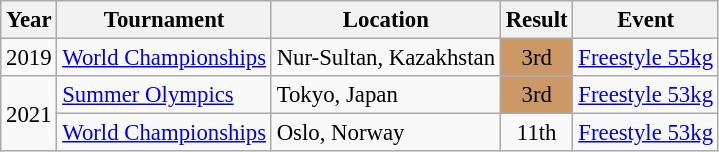<table class="wikitable" style="font-size:95%;">
<tr>
<th>Year</th>
<th>Tournament</th>
<th>Location</th>
<th>Result</th>
<th>Event</th>
</tr>
<tr>
<td>2019</td>
<td><a href='#'>World Championships</a></td>
<td>Nur-Sultan, Kazakhstan</td>
<td align="center" bgcolor="cc9966">3rd</td>
<td><a href='#'>Freestyle 55kg</a></td>
</tr>
<tr>
<td rowspan=2>2021</td>
<td><a href='#'>Summer Olympics</a></td>
<td>Tokyo, Japan</td>
<td align="center" bgcolor="cc9966">3rd</td>
<td><a href='#'>Freestyle 53kg</a></td>
</tr>
<tr>
<td><a href='#'>World Championships</a></td>
<td>Oslo, Norway</td>
<td align="center">11th</td>
<td><a href='#'>Freestyle 53kg</a></td>
</tr>
</table>
